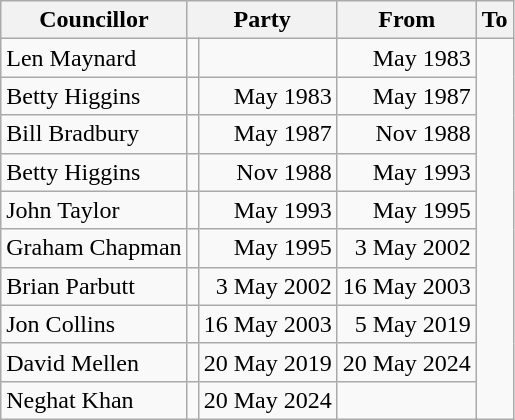<table class=wikitable>
<tr>
<th>Councillor</th>
<th colspan=2>Party</th>
<th>From</th>
<th>To</th>
</tr>
<tr>
<td>Len Maynard</td>
<td></td>
<td align=right></td>
<td align=right>May 1983</td>
</tr>
<tr>
<td>Betty Higgins</td>
<td></td>
<td align=right>May 1983</td>
<td align=right>May 1987</td>
</tr>
<tr>
<td>Bill Bradbury</td>
<td></td>
<td align=right>May 1987</td>
<td align=right>Nov 1988</td>
</tr>
<tr>
<td>Betty Higgins</td>
<td></td>
<td align=right>Nov 1988</td>
<td align=right>May 1993</td>
</tr>
<tr>
<td>John Taylor</td>
<td></td>
<td align=right>May 1993</td>
<td align=right>May 1995</td>
</tr>
<tr>
<td>Graham Chapman</td>
<td></td>
<td align=right>May 1995</td>
<td align=right>3 May 2002</td>
</tr>
<tr>
<td>Brian Parbutt</td>
<td></td>
<td align=right>3 May 2002</td>
<td align=right>16 May 2003</td>
</tr>
<tr>
<td>Jon Collins</td>
<td></td>
<td align=right>16 May 2003</td>
<td align=right>5 May 2019</td>
</tr>
<tr>
<td>David Mellen</td>
<td></td>
<td align=right>20 May 2019</td>
<td align=right>20 May 2024</td>
</tr>
<tr>
<td>Neghat Khan</td>
<td></td>
<td align=right>20 May 2024</td>
<td align=right></td>
</tr>
</table>
